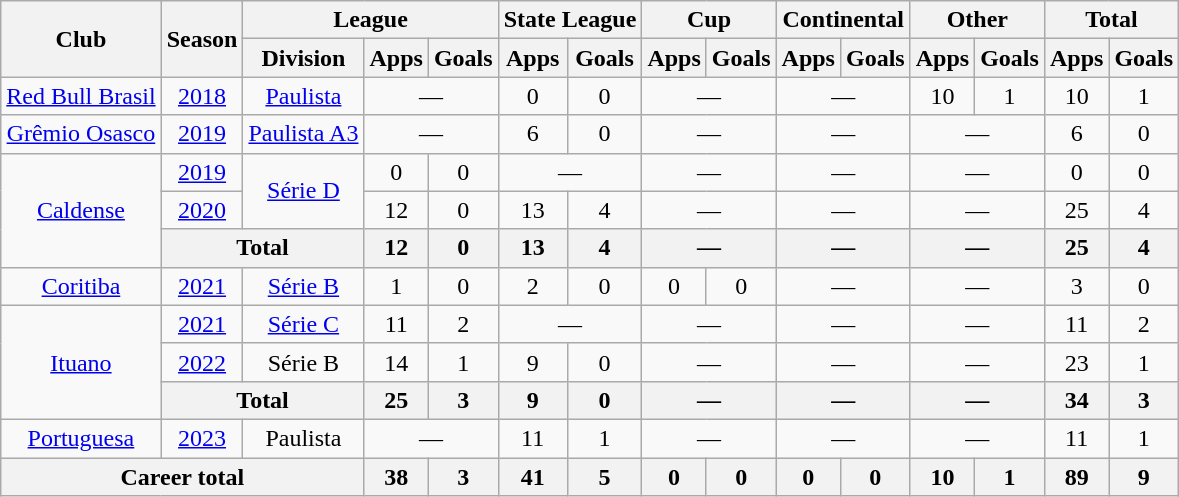<table class="wikitable" style="text-align: center;">
<tr>
<th rowspan="2">Club</th>
<th rowspan="2">Season</th>
<th colspan="3">League</th>
<th colspan="2">State League</th>
<th colspan="2">Cup</th>
<th colspan="2">Continental</th>
<th colspan="2">Other</th>
<th colspan="2">Total</th>
</tr>
<tr>
<th>Division</th>
<th>Apps</th>
<th>Goals</th>
<th>Apps</th>
<th>Goals</th>
<th>Apps</th>
<th>Goals</th>
<th>Apps</th>
<th>Goals</th>
<th>Apps</th>
<th>Goals</th>
<th>Apps</th>
<th>Goals</th>
</tr>
<tr>
<td valign="center"><a href='#'>Red Bull Brasil</a></td>
<td><a href='#'>2018</a></td>
<td><a href='#'>Paulista</a></td>
<td colspan="2">—</td>
<td>0</td>
<td>0</td>
<td colspan="2">—</td>
<td colspan="2">—</td>
<td>10</td>
<td>1</td>
<td>10</td>
<td>1</td>
</tr>
<tr>
<td valign="center"><a href='#'>Grêmio Osasco</a></td>
<td><a href='#'>2019</a></td>
<td><a href='#'>Paulista A3</a></td>
<td colspan="2">—</td>
<td>6</td>
<td>0</td>
<td colspan="2">—</td>
<td colspan="2">—</td>
<td colspan="2">—</td>
<td>6</td>
<td>0</td>
</tr>
<tr>
<td rowspan="3" valign="center"><a href='#'>Caldense</a></td>
<td><a href='#'>2019</a></td>
<td rowspan="2"><a href='#'>Série D</a></td>
<td>0</td>
<td>0</td>
<td colspan="2">—</td>
<td colspan="2">—</td>
<td colspan="2">—</td>
<td colspan="2">—</td>
<td>0</td>
<td>0</td>
</tr>
<tr>
<td><a href='#'>2020</a></td>
<td>12</td>
<td>0</td>
<td>13</td>
<td>4</td>
<td colspan="2">—</td>
<td colspan="2">—</td>
<td colspan="2">—</td>
<td>25</td>
<td>4</td>
</tr>
<tr>
<th colspan="2">Total</th>
<th>12</th>
<th>0</th>
<th>13</th>
<th>4</th>
<th colspan="2">—</th>
<th colspan="2">—</th>
<th colspan="2">—</th>
<th>25</th>
<th>4</th>
</tr>
<tr>
<td valign="center"><a href='#'>Coritiba</a></td>
<td><a href='#'>2021</a></td>
<td><a href='#'>Série B</a></td>
<td>1</td>
<td>0</td>
<td>2</td>
<td>0</td>
<td>0</td>
<td>0</td>
<td colspan="2">—</td>
<td colspan="2">—</td>
<td>3</td>
<td>0</td>
</tr>
<tr>
<td rowspan="3" valign="center"><a href='#'>Ituano</a></td>
<td><a href='#'>2021</a></td>
<td><a href='#'>Série C</a></td>
<td>11</td>
<td>2</td>
<td colspan="2">—</td>
<td colspan="2">—</td>
<td colspan="2">—</td>
<td colspan="2">—</td>
<td>11</td>
<td>2</td>
</tr>
<tr>
<td><a href='#'>2022</a></td>
<td>Série B</td>
<td>14</td>
<td>1</td>
<td>9</td>
<td>0</td>
<td colspan="2">—</td>
<td colspan="2">—</td>
<td colspan="2">—</td>
<td>23</td>
<td>1</td>
</tr>
<tr>
<th colspan="2">Total</th>
<th>25</th>
<th>3</th>
<th>9</th>
<th>0</th>
<th colspan="2">—</th>
<th colspan="2">—</th>
<th colspan="2">—</th>
<th>34</th>
<th>3</th>
</tr>
<tr>
<td valign="center"><a href='#'>Portuguesa</a></td>
<td><a href='#'>2023</a></td>
<td>Paulista</td>
<td colspan="2">—</td>
<td>11</td>
<td>1</td>
<td colspan="2">—</td>
<td colspan="2">—</td>
<td colspan="2">—</td>
<td>11</td>
<td>1</td>
</tr>
<tr>
<th colspan="3"><strong>Career total</strong></th>
<th>38</th>
<th>3</th>
<th>41</th>
<th>5</th>
<th>0</th>
<th>0</th>
<th>0</th>
<th>0</th>
<th>10</th>
<th>1</th>
<th>89</th>
<th>9</th>
</tr>
</table>
